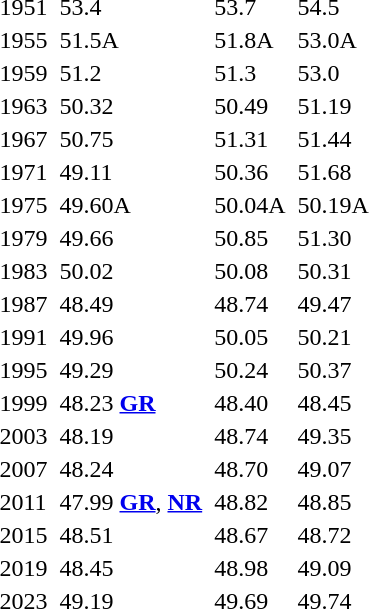<table>
<tr>
<td>1951<br></td>
<td></td>
<td>53.4</td>
<td></td>
<td>53.7</td>
<td></td>
<td>54.5</td>
</tr>
<tr>
<td>1955<br></td>
<td></td>
<td>51.5A</td>
<td></td>
<td>51.8A</td>
<td></td>
<td>53.0A</td>
</tr>
<tr>
<td>1959<br></td>
<td></td>
<td>51.2</td>
<td></td>
<td>51.3</td>
<td></td>
<td>53.0</td>
</tr>
<tr>
<td>1963<br></td>
<td></td>
<td>50.32</td>
<td></td>
<td>50.49</td>
<td></td>
<td>51.19</td>
</tr>
<tr>
<td>1967<br></td>
<td></td>
<td>50.75</td>
<td></td>
<td>51.31</td>
<td></td>
<td>51.44</td>
</tr>
<tr>
<td>1971<br></td>
<td></td>
<td>49.11</td>
<td></td>
<td>50.36</td>
<td></td>
<td>51.68</td>
</tr>
<tr>
<td>1975<br></td>
<td></td>
<td>49.60A</td>
<td></td>
<td>50.04A</td>
<td></td>
<td>50.19A</td>
</tr>
<tr>
<td>1979<br></td>
<td></td>
<td>49.66</td>
<td></td>
<td>50.85</td>
<td></td>
<td>51.30</td>
</tr>
<tr>
<td>1983<br></td>
<td></td>
<td>50.02</td>
<td></td>
<td>50.08</td>
<td></td>
<td>50.31</td>
</tr>
<tr>
<td>1987<br></td>
<td></td>
<td>48.49</td>
<td></td>
<td>48.74</td>
<td></td>
<td>49.47</td>
</tr>
<tr>
<td>1991<br></td>
<td></td>
<td>49.96</td>
<td></td>
<td>50.05</td>
<td></td>
<td>50.21</td>
</tr>
<tr>
<td>1995<br></td>
<td></td>
<td>49.29</td>
<td></td>
<td>50.24</td>
<td></td>
<td>50.37</td>
</tr>
<tr>
<td>1999<br></td>
<td></td>
<td>48.23 <strong><a href='#'>GR</a></strong></td>
<td></td>
<td>48.40</td>
<td></td>
<td>48.45</td>
</tr>
<tr>
<td>2003<br></td>
<td></td>
<td>48.19</td>
<td></td>
<td>48.74</td>
<td></td>
<td>49.35</td>
</tr>
<tr>
<td>2007<br></td>
<td></td>
<td>48.24</td>
<td></td>
<td>48.70</td>
<td></td>
<td>49.07</td>
</tr>
<tr>
<td>2011<br></td>
<td></td>
<td>47.99 <strong><a href='#'>GR</a></strong>, <strong><a href='#'>NR</a></strong></td>
<td></td>
<td>48.82</td>
<td></td>
<td>48.85</td>
</tr>
<tr>
<td>2015<br></td>
<td></td>
<td>48.51 </td>
<td></td>
<td>48.67</td>
<td></td>
<td>48.72 </td>
</tr>
<tr>
<td>2019<br></td>
<td></td>
<td>48.45 <br></td>
<td></td>
<td>48.98</td>
<td></td>
<td>49.09</td>
</tr>
<tr>
<td>2023<br></td>
<td></td>
<td>49.19</td>
<td></td>
<td>49.69</td>
<td></td>
<td>49.74</td>
</tr>
</table>
